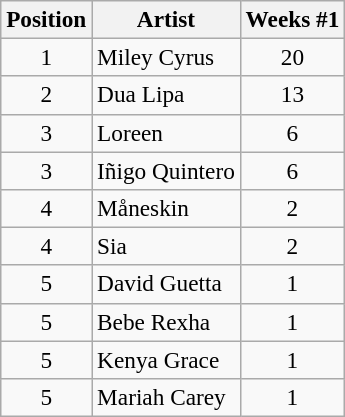<table class="wikitable sortable" style="font-size:97%;">
<tr>
<th>Position</th>
<th>Artist</th>
<th>Weeks #1</th>
</tr>
<tr>
<td align="center">1</td>
<td>Miley Cyrus</td>
<td align="center">20</td>
</tr>
<tr>
<td align="center">2</td>
<td>Dua Lipa</td>
<td align="center">13</td>
</tr>
<tr>
<td align="center">3</td>
<td>Loreen</td>
<td align="center">6</td>
</tr>
<tr>
<td align="center">3</td>
<td>Iñigo Quintero</td>
<td align="center">6</td>
</tr>
<tr>
<td align="center">4</td>
<td>Måneskin</td>
<td align="center">2</td>
</tr>
<tr>
<td align="center">4</td>
<td>Sia</td>
<td align="center">2</td>
</tr>
<tr>
<td align="center">5</td>
<td>David Guetta</td>
<td align="center">1</td>
</tr>
<tr>
<td align="center">5</td>
<td>Bebe Rexha</td>
<td align="center">1</td>
</tr>
<tr>
<td align="center">5</td>
<td>Kenya Grace</td>
<td align="center">1</td>
</tr>
<tr>
<td align="center">5</td>
<td>Mariah Carey</td>
<td align="center">1</td>
</tr>
</table>
